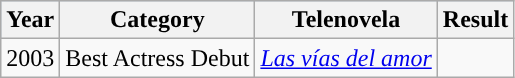<table class="wikitable">
<tr style="background:#b0c4de;">
<th>Year</th>
<th>Category</th>
<th>Telenovela</th>
<th>Result</th>
</tr>
<tr>
<td>2003</td>
<td>Best Actress Debut</td>
<td><em><a href='#'>Las vías del amor</a></em></td>
<td></td>
</tr>
</table>
